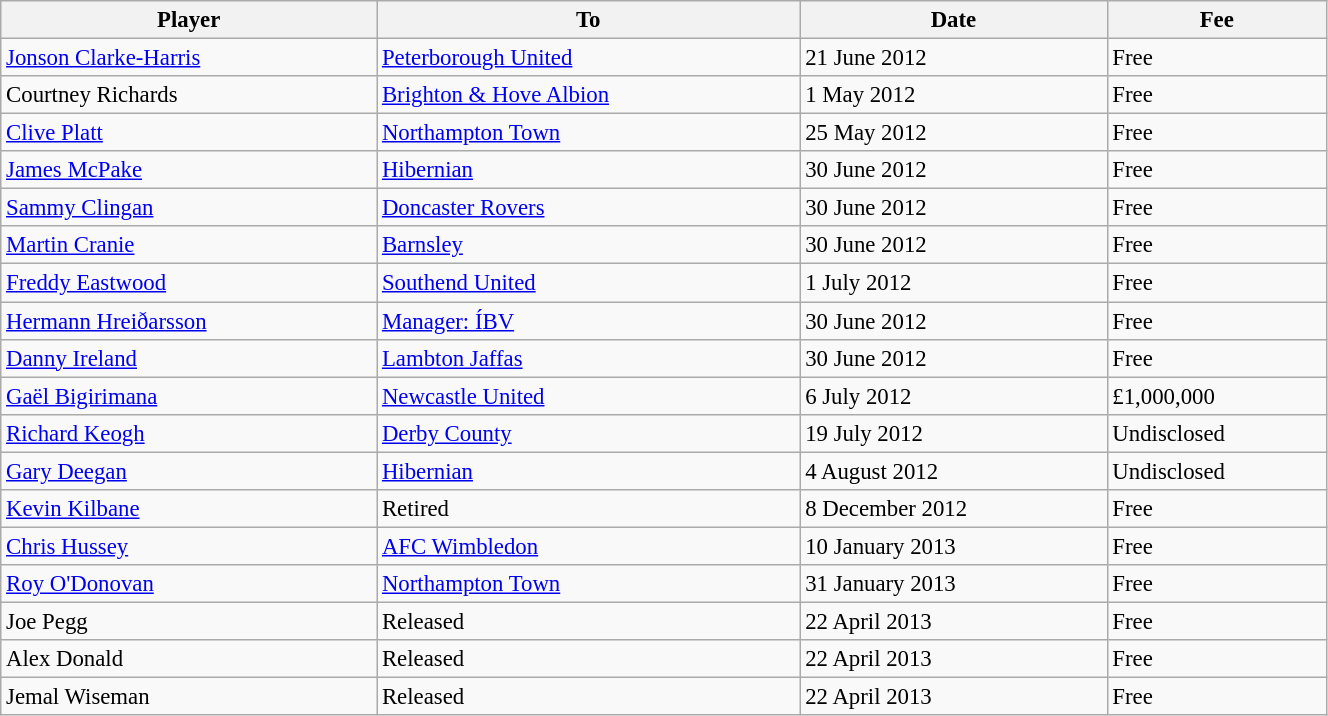<table class="wikitable sortable" style="text-align:center; font-size:95%; width:70%; text-align:left">
<tr>
<th>Player</th>
<th>To</th>
<th>Date</th>
<th>Fee</th>
</tr>
<tr>
<td> <a href='#'>Jonson Clarke-Harris</a></td>
<td> <a href='#'>Peterborough United</a></td>
<td>21 June 2012</td>
<td>Free</td>
</tr>
<tr>
<td> Courtney Richards</td>
<td> <a href='#'>Brighton & Hove Albion</a></td>
<td>1 May 2012</td>
<td>Free</td>
</tr>
<tr>
<td> <a href='#'>Clive Platt</a></td>
<td> <a href='#'>Northampton Town</a></td>
<td>25 May 2012</td>
<td>Free</td>
</tr>
<tr>
<td> <a href='#'>James McPake</a></td>
<td> <a href='#'>Hibernian</a></td>
<td>30 June 2012</td>
<td>Free</td>
</tr>
<tr>
<td> <a href='#'>Sammy Clingan</a></td>
<td> <a href='#'>Doncaster Rovers</a></td>
<td>30 June 2012</td>
<td>Free</td>
</tr>
<tr>
<td> <a href='#'>Martin Cranie</a></td>
<td> <a href='#'>Barnsley</a></td>
<td>30 June 2012</td>
<td>Free</td>
</tr>
<tr>
<td> <a href='#'>Freddy Eastwood</a></td>
<td> <a href='#'>Southend United</a></td>
<td>1 July 2012</td>
<td>Free</td>
</tr>
<tr>
<td> <a href='#'>Hermann Hreiðarsson</a></td>
<td> <a href='#'>Manager: ÍBV</a></td>
<td>30 June 2012</td>
<td>Free</td>
</tr>
<tr>
<td> <a href='#'>Danny Ireland</a></td>
<td> <a href='#'>Lambton Jaffas</a></td>
<td>30 June 2012</td>
<td>Free</td>
</tr>
<tr>
<td> <a href='#'>Gaël Bigirimana</a></td>
<td> <a href='#'>Newcastle United</a></td>
<td>6 July 2012</td>
<td>£1,000,000</td>
</tr>
<tr>
<td> <a href='#'>Richard Keogh</a></td>
<td> <a href='#'>Derby County</a></td>
<td>19 July 2012</td>
<td>Undisclosed</td>
</tr>
<tr>
<td> <a href='#'>Gary Deegan</a></td>
<td> <a href='#'>Hibernian</a></td>
<td>4 August 2012</td>
<td>Undisclosed</td>
</tr>
<tr>
<td> <a href='#'>Kevin Kilbane</a></td>
<td> Retired</td>
<td>8 December 2012</td>
<td>Free</td>
</tr>
<tr>
<td> <a href='#'>Chris Hussey</a></td>
<td> <a href='#'>AFC Wimbledon</a></td>
<td>10 January 2013</td>
<td>Free</td>
</tr>
<tr>
<td> <a href='#'>Roy O'Donovan</a></td>
<td> <a href='#'>Northampton Town</a></td>
<td>31 January 2013</td>
<td>Free</td>
</tr>
<tr>
<td> Joe Pegg</td>
<td> Released</td>
<td>22 April 2013</td>
<td>Free</td>
</tr>
<tr>
<td> Alex Donald</td>
<td> Released</td>
<td>22 April 2013</td>
<td>Free</td>
</tr>
<tr>
<td> Jemal Wiseman</td>
<td> Released</td>
<td>22 April 2013</td>
<td>Free</td>
</tr>
</table>
